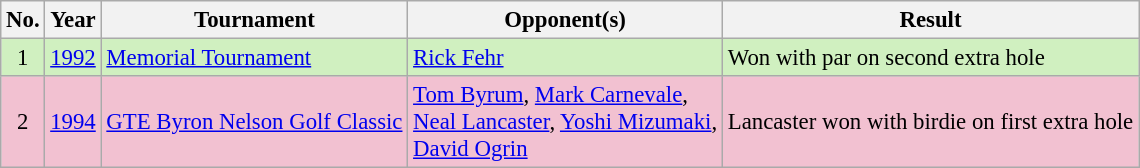<table class="wikitable" style="font-size:95%;">
<tr>
<th>No.</th>
<th>Year</th>
<th>Tournament</th>
<th>Opponent(s)</th>
<th>Result</th>
</tr>
<tr style="background:#D0F0C0;">
<td align=center>1</td>
<td><a href='#'>1992</a></td>
<td><a href='#'>Memorial Tournament</a></td>
<td> <a href='#'>Rick Fehr</a></td>
<td>Won with par on second extra hole</td>
</tr>
<tr style="background:#F2C1D1;">
<td align=center>2</td>
<td><a href='#'>1994</a></td>
<td><a href='#'>GTE Byron Nelson Golf Classic</a></td>
<td> <a href='#'>Tom Byrum</a>,  <a href='#'>Mark Carnevale</a>,<br> <a href='#'>Neal Lancaster</a>,  <a href='#'>Yoshi Mizumaki</a>,<br> <a href='#'>David Ogrin</a></td>
<td>Lancaster won with birdie on first extra hole</td>
</tr>
</table>
